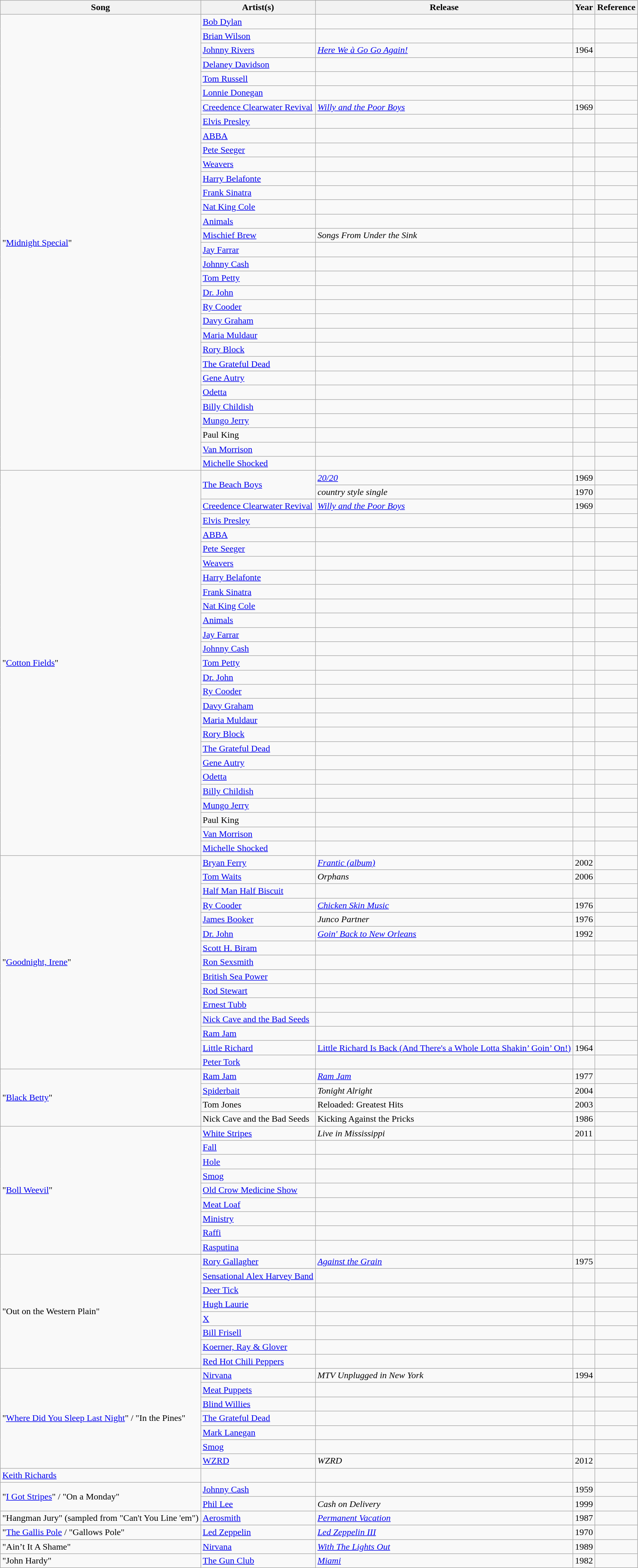<table class="wikitable sortable">
<tr>
<th>Song</th>
<th>Artist(s)</th>
<th>Release</th>
<th>Year</th>
<th>Reference</th>
</tr>
<tr>
<td rowspan="32">"<a href='#'>Midnight Special</a>"</td>
<td><a href='#'>Bob Dylan</a></td>
<td></td>
<td></td>
<td></td>
</tr>
<tr>
<td><a href='#'>Brian Wilson</a></td>
<td></td>
<td></td>
<td></td>
</tr>
<tr>
<td><a href='#'>Johnny Rivers</a></td>
<td><em><a href='#'>Here We à Go Go Again!</a></em></td>
<td>1964</td>
<td></td>
</tr>
<tr>
<td><a href='#'>Delaney Davidson</a></td>
<td></td>
<td></td>
<td></td>
</tr>
<tr>
<td><a href='#'>Tom Russell</a></td>
<td></td>
<td></td>
<td></td>
</tr>
<tr>
<td><a href='#'>Lonnie Donegan</a></td>
<td></td>
<td></td>
<td></td>
</tr>
<tr>
<td><a href='#'>Creedence Clearwater Revival</a></td>
<td><em><a href='#'>Willy and the Poor Boys</a></em></td>
<td>1969</td>
<td></td>
</tr>
<tr>
<td><a href='#'>Elvis Presley</a></td>
<td></td>
<td></td>
<td></td>
</tr>
<tr>
<td><a href='#'>ABBA</a></td>
<td></td>
<td></td>
<td></td>
</tr>
<tr>
<td><a href='#'>Pete Seeger</a></td>
<td></td>
<td></td>
<td></td>
</tr>
<tr>
<td><a href='#'>Weavers</a></td>
<td></td>
<td></td>
<td></td>
</tr>
<tr>
<td><a href='#'>Harry Belafonte</a></td>
<td></td>
<td></td>
<td></td>
</tr>
<tr>
<td><a href='#'>Frank Sinatra</a></td>
<td></td>
<td></td>
<td></td>
</tr>
<tr>
<td><a href='#'>Nat King Cole</a></td>
<td></td>
<td></td>
<td></td>
</tr>
<tr>
<td><a href='#'>Animals</a></td>
<td></td>
<td></td>
<td></td>
</tr>
<tr>
<td><a href='#'>Mischief Brew</a></td>
<td><em>Songs From Under the Sink</em></td>
<td></td>
<td></td>
</tr>
<tr>
<td><a href='#'>Jay Farrar</a></td>
<td></td>
<td></td>
<td></td>
</tr>
<tr>
<td><a href='#'>Johnny Cash</a></td>
<td></td>
<td></td>
<td></td>
</tr>
<tr>
<td><a href='#'>Tom Petty</a></td>
<td></td>
<td></td>
<td></td>
</tr>
<tr>
<td><a href='#'>Dr. John</a></td>
<td></td>
<td></td>
<td></td>
</tr>
<tr>
<td><a href='#'>Ry Cooder</a></td>
<td></td>
<td></td>
<td></td>
</tr>
<tr>
<td><a href='#'>Davy Graham</a></td>
<td></td>
<td></td>
<td></td>
</tr>
<tr>
<td><a href='#'>Maria Muldaur</a></td>
<td></td>
<td></td>
<td></td>
</tr>
<tr>
<td><a href='#'>Rory Block</a></td>
<td></td>
<td></td>
<td></td>
</tr>
<tr>
<td><a href='#'>The Grateful Dead</a></td>
<td></td>
<td></td>
<td></td>
</tr>
<tr>
<td><a href='#'>Gene Autry</a></td>
<td></td>
<td></td>
<td></td>
</tr>
<tr>
<td><a href='#'>Odetta</a></td>
<td></td>
<td></td>
<td></td>
</tr>
<tr>
<td><a href='#'>Billy Childish</a></td>
<td></td>
<td></td>
<td></td>
</tr>
<tr>
<td><a href='#'>Mungo Jerry</a></td>
<td></td>
<td></td>
<td></td>
</tr>
<tr>
<td>Paul King</td>
<td></td>
<td></td>
<td></td>
</tr>
<tr>
<td><a href='#'>Van Morrison</a></td>
<td></td>
<td></td>
<td></td>
</tr>
<tr>
<td><a href='#'>Michelle Shocked</a></td>
<td></td>
<td></td>
<td></td>
</tr>
<tr>
<td rowspan="27">"<a href='#'>Cotton Fields</a>"</td>
<td rowspan="2"><a href='#'>The Beach Boys</a></td>
<td><a href='#'><em>20/20</em></a></td>
<td>1969</td>
<td></td>
</tr>
<tr>
<td><em>country style single</em></td>
<td>1970</td>
<td></td>
</tr>
<tr>
<td><a href='#'>Creedence Clearwater Revival</a></td>
<td><em><a href='#'>Willy and the Poor Boys</a></em></td>
<td>1969</td>
<td></td>
</tr>
<tr>
<td><a href='#'>Elvis Presley</a></td>
<td></td>
<td></td>
<td></td>
</tr>
<tr>
<td><a href='#'>ABBA</a></td>
<td></td>
<td></td>
<td></td>
</tr>
<tr>
<td><a href='#'>Pete Seeger</a></td>
<td></td>
<td></td>
<td></td>
</tr>
<tr>
<td><a href='#'>Weavers</a></td>
<td></td>
<td></td>
<td></td>
</tr>
<tr>
<td><a href='#'>Harry Belafonte</a></td>
<td></td>
<td></td>
<td></td>
</tr>
<tr>
<td><a href='#'>Frank Sinatra</a></td>
<td></td>
<td></td>
<td></td>
</tr>
<tr>
<td><a href='#'>Nat King Cole</a></td>
<td></td>
<td></td>
<td></td>
</tr>
<tr>
<td><a href='#'>Animals</a></td>
<td></td>
<td></td>
<td></td>
</tr>
<tr>
<td><a href='#'>Jay Farrar</a></td>
<td></td>
<td></td>
<td></td>
</tr>
<tr>
<td><a href='#'>Johnny Cash</a></td>
<td></td>
<td></td>
<td></td>
</tr>
<tr>
<td><a href='#'>Tom Petty</a></td>
<td></td>
<td></td>
<td></td>
</tr>
<tr>
<td><a href='#'>Dr. John</a></td>
<td></td>
<td></td>
<td></td>
</tr>
<tr>
<td><a href='#'>Ry Cooder</a></td>
<td></td>
<td></td>
<td></td>
</tr>
<tr>
<td><a href='#'>Davy Graham</a></td>
<td></td>
<td></td>
<td></td>
</tr>
<tr>
<td><a href='#'>Maria Muldaur</a></td>
<td></td>
<td></td>
<td></td>
</tr>
<tr>
<td><a href='#'>Rory Block</a></td>
<td></td>
<td></td>
<td></td>
</tr>
<tr>
<td><a href='#'>The Grateful Dead</a></td>
<td></td>
<td></td>
<td></td>
</tr>
<tr>
<td><a href='#'>Gene Autry</a></td>
<td></td>
<td></td>
<td></td>
</tr>
<tr>
<td><a href='#'>Odetta</a></td>
<td></td>
<td></td>
<td></td>
</tr>
<tr>
<td><a href='#'>Billy Childish</a></td>
<td></td>
<td></td>
<td></td>
</tr>
<tr>
<td><a href='#'>Mungo Jerry</a></td>
<td></td>
<td></td>
<td></td>
</tr>
<tr>
<td>Paul King</td>
<td></td>
<td></td>
<td></td>
</tr>
<tr>
<td><a href='#'>Van Morrison</a></td>
<td></td>
<td></td>
<td></td>
</tr>
<tr>
<td><a href='#'>Michelle Shocked</a></td>
<td></td>
<td></td>
<td></td>
</tr>
<tr>
<td rowspan="15">"<a href='#'>Goodnight, Irene</a>"</td>
<td><a href='#'>Bryan Ferry</a></td>
<td><em><a href='#'>Frantic (album)</a></em></td>
<td>2002</td>
<td></td>
</tr>
<tr>
<td><a href='#'>Tom Waits</a></td>
<td><em>Orphans</em></td>
<td>2006</td>
<td></td>
</tr>
<tr>
<td><a href='#'>Half Man Half Biscuit</a></td>
<td></td>
<td></td>
<td></td>
</tr>
<tr>
<td><a href='#'>Ry Cooder</a></td>
<td><em><a href='#'>Chicken Skin Music</a></em></td>
<td>1976</td>
<td></td>
</tr>
<tr>
<td><a href='#'>James Booker</a></td>
<td><em>Junco Partner</em></td>
<td>1976</td>
<td></td>
</tr>
<tr>
<td><a href='#'>Dr. John</a></td>
<td><em><a href='#'>Goin' Back to New Orleans</a></em></td>
<td>1992</td>
<td></td>
</tr>
<tr>
<td><a href='#'>Scott H. Biram</a></td>
<td></td>
<td></td>
<td></td>
</tr>
<tr>
<td><a href='#'>Ron Sexsmith</a></td>
<td></td>
<td></td>
<td></td>
</tr>
<tr>
<td><a href='#'>British Sea Power</a></td>
<td></td>
<td></td>
<td></td>
</tr>
<tr>
<td><a href='#'>Rod Stewart</a></td>
<td></td>
<td></td>
<td></td>
</tr>
<tr>
<td><a href='#'>Ernest Tubb</a></td>
<td></td>
<td></td>
<td></td>
</tr>
<tr>
<td><a href='#'>Nick Cave and the Bad Seeds</a></td>
<td></td>
<td></td>
<td></td>
</tr>
<tr>
<td><a href='#'>Ram Jam</a></td>
<td></td>
<td></td>
<td></td>
</tr>
<tr>
<td><a href='#'>Little Richard</a></td>
<td><a href='#'>Little Richard Is Back (And There's a Whole Lotta Shakin’ Goin’ On!)</a></td>
<td>1964</td>
<td></td>
</tr>
<tr>
<td><a href='#'>Peter Tork</a></td>
<td></td>
<td></td>
<td></td>
</tr>
<tr>
<td rowspan="4">"<a href='#'>Black Betty</a>"</td>
<td><a href='#'>Ram Jam</a></td>
<td><a href='#'><em>Ram Jam</em></a></td>
<td>1977</td>
<td></td>
</tr>
<tr>
<td><a href='#'>Spiderbait</a></td>
<td><em>Tonight Alright</em></td>
<td>2004</td>
<td></td>
</tr>
<tr>
<td>Tom Jones</td>
<td>Reloaded: Greatest Hits</td>
<td>2003</td>
<td></td>
</tr>
<tr>
<td>Nick Cave and the Bad Seeds</td>
<td>Kicking Against the Pricks</td>
<td>1986</td>
<td></td>
</tr>
<tr>
<td rowspan="9">"<a href='#'>Boll Weevil</a>"</td>
<td><a href='#'>White Stripes</a></td>
<td><em>Live in Mississippi</em></td>
<td>2011</td>
<td></td>
</tr>
<tr>
<td><a href='#'>Fall</a></td>
<td></td>
<td></td>
<td></td>
</tr>
<tr>
<td><a href='#'>Hole</a></td>
<td></td>
<td></td>
<td></td>
</tr>
<tr>
<td><a href='#'>Smog</a></td>
<td></td>
<td></td>
<td></td>
</tr>
<tr>
<td><a href='#'>Old Crow Medicine Show</a></td>
<td></td>
<td></td>
<td></td>
</tr>
<tr>
<td><a href='#'>Meat Loaf</a></td>
<td></td>
<td></td>
<td></td>
</tr>
<tr>
<td><a href='#'>Ministry</a></td>
<td></td>
<td></td>
<td></td>
</tr>
<tr>
<td><a href='#'>Raffi</a></td>
<td></td>
<td></td>
<td></td>
</tr>
<tr>
<td><a href='#'>Rasputina</a></td>
<td></td>
<td></td>
<td></td>
</tr>
<tr>
<td rowspan="8">"Out on the Western Plain"</td>
<td><a href='#'>Rory Gallagher</a></td>
<td><a href='#'><em>Against the Grain</em></a></td>
<td>1975</td>
<td></td>
</tr>
<tr>
<td><a href='#'>Sensational Alex Harvey Band</a></td>
<td></td>
<td></td>
<td></td>
</tr>
<tr>
<td><a href='#'>Deer Tick</a></td>
<td></td>
<td></td>
<td></td>
</tr>
<tr>
<td><a href='#'>Hugh Laurie</a></td>
<td></td>
<td></td>
<td></td>
</tr>
<tr>
<td><a href='#'>X</a></td>
<td></td>
<td></td>
<td></td>
</tr>
<tr>
<td><a href='#'>Bill Frisell</a></td>
<td></td>
<td></td>
<td></td>
</tr>
<tr>
<td><a href='#'>Koerner, Ray & Glover</a></td>
<td></td>
<td></td>
<td></td>
</tr>
<tr>
<td><a href='#'>Red Hot Chili Peppers</a></td>
<td></td>
<td></td>
<td></td>
</tr>
<tr>
<td rowspan="7">"<a href='#'>Where Did You Sleep Last Night</a>" / "In the Pines"</td>
<td><a href='#'>Nirvana</a></td>
<td><em>MTV Unplugged in New York</em></td>
<td>1994</td>
<td></td>
</tr>
<tr>
<td><a href='#'>Meat Puppets</a></td>
<td></td>
<td></td>
<td></td>
</tr>
<tr>
<td><a href='#'>Blind Willies</a></td>
<td></td>
<td></td>
<td></td>
</tr>
<tr>
<td><a href='#'>The Grateful Dead</a></td>
<td></td>
<td></td>
<td></td>
</tr>
<tr>
<td><a href='#'>Mark Lanegan</a></td>
<td></td>
<td></td>
<td></td>
</tr>
<tr>
<td><a href='#'>Smog</a></td>
<td></td>
<td></td>
<td></td>
</tr>
<tr>
<td><a href='#'>WZRD</a></td>
<td><em>WZRD</em></td>
<td>2012</td>
<td></td>
</tr>
<tr>
<td><a href='#'>Keith Richards</a></td>
<td></td>
<td></td>
<td></td>
</tr>
<tr>
<td rowspan="2">"<a href='#'>I Got Stripes</a>" / "On a Monday"</td>
<td><a href='#'>Johnny Cash</a></td>
<td></td>
<td>1959</td>
<td></td>
</tr>
<tr>
<td><a href='#'>Phil Lee</a></td>
<td><em>Cash on Delivery</em></td>
<td>1999</td>
<td></td>
</tr>
<tr>
<td>"Hangman Jury" (sampled from "Can't You Line 'em")</td>
<td><a href='#'>Aerosmith</a></td>
<td><a href='#'><em>Permanent Vacation</em></a></td>
<td>1987</td>
<td></td>
</tr>
<tr>
<td>"<a href='#'>The Gallis Pole</a> / "Gallows Pole"</td>
<td><a href='#'>Led Zeppelin</a></td>
<td><em><a href='#'>Led Zeppelin III</a></em></td>
<td>1970</td>
<td></td>
</tr>
<tr>
<td>"Ain’t It A Shame"</td>
<td><a href='#'>Nirvana</a></td>
<td><em><a href='#'>With The Lights Out</a></em></td>
<td>1989</td>
<td></td>
</tr>
<tr>
<td>"John Hardy"</td>
<td><a href='#'>The Gun Club</a></td>
<td><a href='#'><em>Miami</em></a></td>
<td>1982</td>
<td></td>
</tr>
</table>
